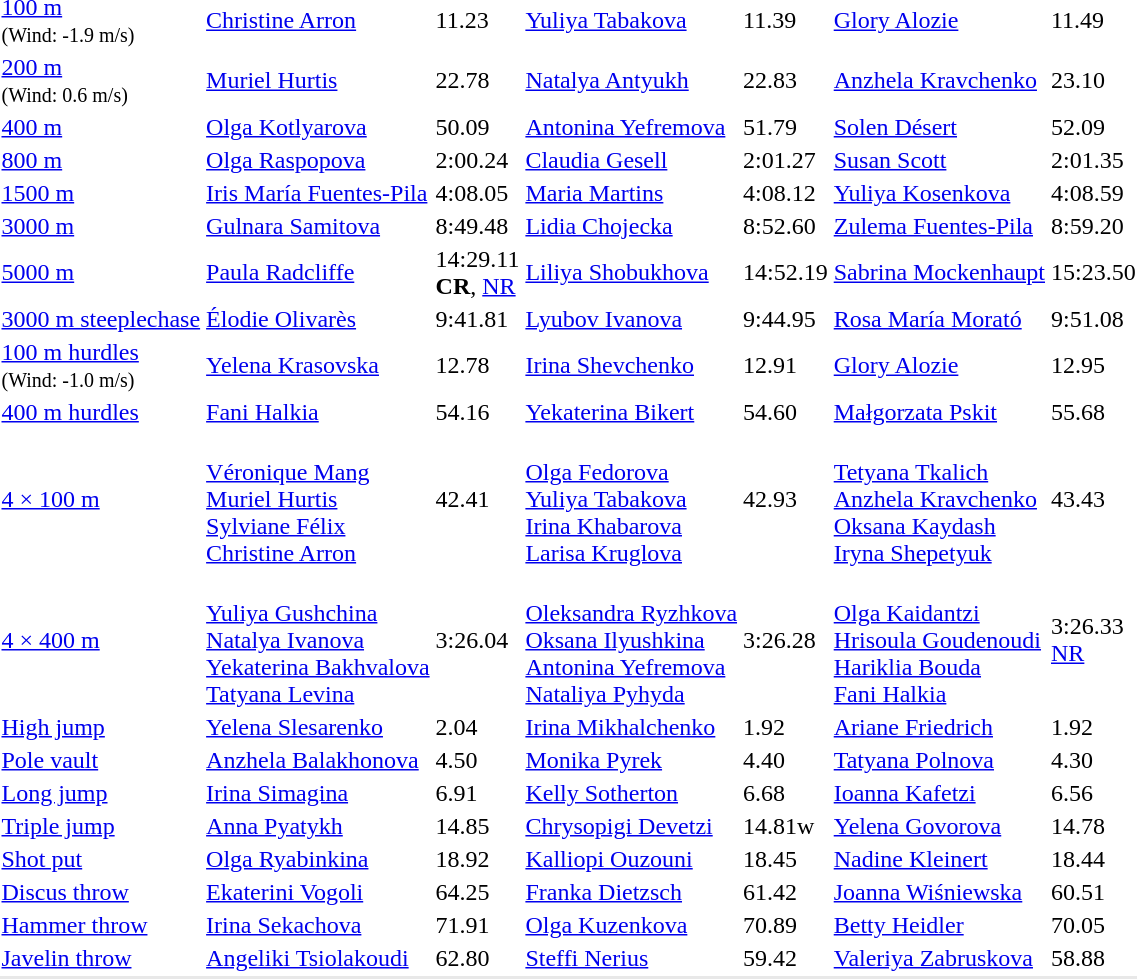<table>
<tr>
<td><a href='#'>100 m</a><br><small>(Wind: -1.9 m/s)</small></td>
<td><a href='#'>Christine Arron</a><br></td>
<td>11.23</td>
<td><a href='#'>Yuliya Tabakova</a><br></td>
<td>11.39</td>
<td><a href='#'>Glory Alozie</a><br></td>
<td>11.49</td>
</tr>
<tr>
<td><a href='#'>200 m</a><br><small>(Wind: 0.6 m/s)</small></td>
<td><a href='#'>Muriel Hurtis</a><br></td>
<td>22.78</td>
<td><a href='#'>Natalya Antyukh</a><br></td>
<td>22.83</td>
<td><a href='#'>Anzhela Kravchenko</a><br></td>
<td>23.10</td>
</tr>
<tr>
<td><a href='#'>400 m</a></td>
<td><a href='#'>Olga Kotlyarova</a><br></td>
<td>50.09</td>
<td><a href='#'>Antonina Yefremova</a><br></td>
<td>51.79</td>
<td><a href='#'>Solen Désert</a><br></td>
<td>52.09</td>
</tr>
<tr>
<td><a href='#'>800 m</a></td>
<td><a href='#'>Olga Raspopova</a><br></td>
<td>2:00.24</td>
<td><a href='#'>Claudia Gesell</a><br></td>
<td>2:01.27</td>
<td><a href='#'>Susan Scott</a><br></td>
<td>2:01.35</td>
</tr>
<tr>
<td><a href='#'>1500 m</a></td>
<td><a href='#'>Iris María Fuentes-Pila</a><br></td>
<td>4:08.05</td>
<td><a href='#'>Maria Martins</a><br></td>
<td>4:08.12</td>
<td><a href='#'>Yuliya Kosenkova</a><br></td>
<td>4:08.59</td>
</tr>
<tr>
<td><a href='#'>3000 m</a></td>
<td><a href='#'>Gulnara Samitova</a><br></td>
<td>8:49.48</td>
<td><a href='#'>Lidia Chojecka</a><br></td>
<td>8:52.60</td>
<td><a href='#'>Zulema Fuentes-Pila</a><br></td>
<td>8:59.20</td>
</tr>
<tr>
<td><a href='#'>5000 m</a></td>
<td><a href='#'>Paula Radcliffe</a><br></td>
<td>14:29.11<br><strong>CR</strong>, <a href='#'>NR</a></td>
<td><a href='#'>Liliya Shobukhova</a><br></td>
<td>14:52.19</td>
<td><a href='#'>Sabrina Mockenhaupt</a><br></td>
<td>15:23.50</td>
</tr>
<tr>
<td><a href='#'>3000 m steeplechase</a></td>
<td><a href='#'>Élodie Olivarès</a><br></td>
<td>9:41.81</td>
<td><a href='#'>Lyubov Ivanova</a><br></td>
<td>9:44.95</td>
<td><a href='#'>Rosa María Morató</a><br></td>
<td>9:51.08</td>
</tr>
<tr>
<td><a href='#'>100 m hurdles</a><br><small>(Wind: -1.0 m/s)</small></td>
<td><a href='#'>Yelena Krasovska</a><br></td>
<td>12.78</td>
<td><a href='#'>Irina Shevchenko</a><br></td>
<td>12.91</td>
<td><a href='#'>Glory Alozie</a><br></td>
<td>12.95</td>
</tr>
<tr>
<td><a href='#'>400 m hurdles</a></td>
<td><a href='#'>Fani Halkia</a><br></td>
<td>54.16</td>
<td><a href='#'>Yekaterina Bikert</a><br></td>
<td>54.60</td>
<td><a href='#'>Małgorzata Pskit</a><br></td>
<td>55.68</td>
</tr>
<tr>
<td><a href='#'>4 × 100 m</a></td>
<td><br><a href='#'>Véronique Mang</a><br><a href='#'>Muriel Hurtis</a><br><a href='#'>Sylviane Félix</a><br><a href='#'>Christine Arron</a></td>
<td>42.41</td>
<td><br><a href='#'>Olga Fedorova</a><br><a href='#'>Yuliya Tabakova</a><br><a href='#'>Irina Khabarova</a><br><a href='#'>Larisa Kruglova</a></td>
<td>42.93</td>
<td><br><a href='#'>Tetyana Tkalich</a><br><a href='#'>Anzhela Kravchenko</a><br><a href='#'>Oksana Kaydash</a><br><a href='#'>Iryna Shepetyuk</a></td>
<td>43.43</td>
</tr>
<tr>
<td><a href='#'>4 × 400 m</a></td>
<td><br><a href='#'>Yuliya Gushchina</a><br><a href='#'>Natalya Ivanova</a><br><a href='#'>Yekaterina Bakhvalova</a><br><a href='#'>Tatyana Levina</a></td>
<td>3:26.04</td>
<td><br><a href='#'>Oleksandra Ryzhkova</a><br><a href='#'>Oksana Ilyushkina</a><br><a href='#'>Antonina Yefremova</a><br><a href='#'>Nataliya Pyhyda</a></td>
<td>3:26.28</td>
<td><br><a href='#'>Olga Kaidantzi</a><br><a href='#'>Hrisoula Goudenoudi</a><br><a href='#'>Hariklia Bouda</a><br><a href='#'>Fani Halkia</a></td>
<td>3:26.33<br><a href='#'>NR</a></td>
</tr>
<tr>
<td><a href='#'>High jump</a></td>
<td><a href='#'>Yelena Slesarenko</a><br></td>
<td>2.04</td>
<td><a href='#'>Irina Mikhalchenko</a><br></td>
<td>1.92</td>
<td><a href='#'>Ariane Friedrich</a><br></td>
<td>1.92</td>
</tr>
<tr>
<td><a href='#'>Pole vault</a></td>
<td><a href='#'>Anzhela Balakhonova</a><br></td>
<td>4.50</td>
<td><a href='#'>Monika Pyrek</a><br></td>
<td>4.40</td>
<td><a href='#'>Tatyana Polnova</a><br></td>
<td>4.30</td>
</tr>
<tr>
<td><a href='#'>Long jump</a></td>
<td><a href='#'>Irina Simagina</a><br></td>
<td>6.91</td>
<td><a href='#'>Kelly Sotherton</a><br></td>
<td>6.68</td>
<td><a href='#'>Ioanna Kafetzi</a><br></td>
<td>6.56</td>
</tr>
<tr>
<td><a href='#'>Triple jump</a></td>
<td><a href='#'>Anna Pyatykh</a><br></td>
<td>14.85</td>
<td><a href='#'>Chrysopigi Devetzi</a><br></td>
<td>14.81w</td>
<td><a href='#'>Yelena Govorova</a><br></td>
<td>14.78</td>
</tr>
<tr>
<td><a href='#'>Shot put</a></td>
<td><a href='#'>Olga Ryabinkina</a><br></td>
<td>18.92</td>
<td><a href='#'>Kalliopi Ouzouni</a><br></td>
<td>18.45</td>
<td><a href='#'>Nadine Kleinert</a><br></td>
<td>18.44</td>
</tr>
<tr>
<td><a href='#'>Discus throw</a></td>
<td><a href='#'>Ekaterini Vogoli</a><br></td>
<td>64.25</td>
<td><a href='#'>Franka Dietzsch</a><br></td>
<td>61.42</td>
<td><a href='#'>Joanna Wiśniewska</a><br></td>
<td>60.51</td>
</tr>
<tr>
<td><a href='#'>Hammer throw</a></td>
<td><a href='#'>Irina Sekachova</a><br></td>
<td>71.91</td>
<td><a href='#'>Olga Kuzenkova</a><br></td>
<td>70.89</td>
<td><a href='#'>Betty Heidler</a><br></td>
<td>70.05</td>
</tr>
<tr>
<td><a href='#'>Javelin throw</a></td>
<td><a href='#'>Angeliki Tsiolakoudi</a><br></td>
<td>62.80</td>
<td><a href='#'>Steffi Nerius</a><br></td>
<td>59.42</td>
<td><a href='#'>Valeriya Zabruskova</a><br></td>
<td>58.88</td>
</tr>
<tr style="background:#e8e8e8;">
<td colspan=7></td>
</tr>
</table>
